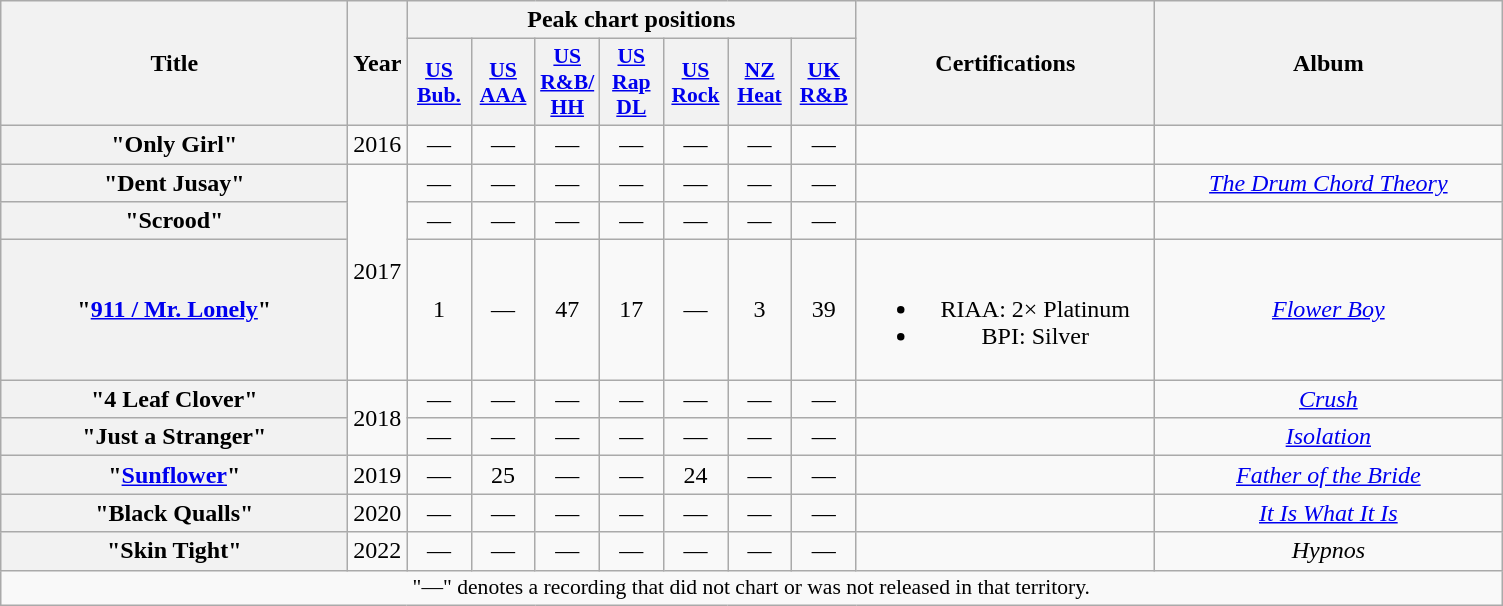<table class="wikitable plainrowheaders" style="text-align:center;">
<tr>
<th scope="col" rowspan="2" style="width:14em;">Title</th>
<th scope="col" rowspan="2" style="width:2em;">Year</th>
<th scope="col" colspan="7">Peak chart positions</th>
<th scope="col" rowspan="2" style="width:12em;">Certifications</th>
<th scope="col" rowspan="2" style="width:14em;">Album</th>
</tr>
<tr>
<th scope="col" style="width:2.5em;font-size:90%;"><a href='#'>US<br>Bub.</a><br></th>
<th scope="col" style="width:2.5em;font-size:90%;"><a href='#'>US<br>AAA</a><br></th>
<th scope="col" style="width:2.5em;font-size:90%;"><a href='#'>US<br>R&B/<br>HH</a><br></th>
<th scope="col" style="width:2.5em;font-size:90%;"><a href='#'>US<br>Rap<br>DL</a><br></th>
<th scope="col" style="width:2.5em;font-size:90%;"><a href='#'>US<br>Rock</a><br></th>
<th scope="col" style="width:2.5em;font-size:90%;"><a href='#'>NZ<br>Heat</a><br></th>
<th scope="col" style="width:2.5em;font-size:90%;"><a href='#'>UK<br>R&B</a><br></th>
</tr>
<tr>
<th scope="row">"Only Girl"<br></th>
<td>2016</td>
<td>—</td>
<td>—</td>
<td>—</td>
<td>—</td>
<td>—</td>
<td>—</td>
<td>—</td>
<td></td>
<td></td>
</tr>
<tr>
<th scope="row">"Dent Jusay"<br></th>
<td rowspan = "3">2017</td>
<td>—</td>
<td>—</td>
<td>—</td>
<td>—</td>
<td>—</td>
<td>—</td>
<td>—</td>
<td></td>
<td><em><a href='#'>The Drum Chord Theory</a></em></td>
</tr>
<tr>
<th scope="row">"Scrood"<br></th>
<td>—</td>
<td>—</td>
<td>—</td>
<td>—</td>
<td>—</td>
<td>—</td>
<td>—</td>
<td></td>
<td></td>
</tr>
<tr>
<th scope="row">"<a href='#'>911 / Mr. Lonely</a>"<br></th>
<td>1</td>
<td>—</td>
<td>47</td>
<td>17</td>
<td>—</td>
<td>3</td>
<td>39</td>
<td><br><ul><li>RIAA: 2× Platinum</li><li>BPI: Silver</li></ul></td>
<td><em><a href='#'>Flower Boy</a></em></td>
</tr>
<tr>
<th scope="row">"4 Leaf Clover"<br></th>
<td rowspan="2">2018</td>
<td>—</td>
<td>—</td>
<td>—</td>
<td>—</td>
<td>—</td>
<td>—</td>
<td>—</td>
<td></td>
<td><em><a href='#'>Crush</a></em></td>
</tr>
<tr>
<th scope="row">"Just a Stranger"<br></th>
<td>—</td>
<td>—</td>
<td>—</td>
<td>—</td>
<td>—</td>
<td>—</td>
<td>—</td>
<td></td>
<td><em><a href='#'>Isolation</a></em></td>
</tr>
<tr>
<th scope="row">"<a href='#'>Sunflower</a>"<br></th>
<td>2019</td>
<td>—</td>
<td>25</td>
<td>—</td>
<td>—</td>
<td>24</td>
<td>—</td>
<td>—</td>
<td></td>
<td><em><a href='#'>Father of the Bride</a></em></td>
</tr>
<tr>
<th scope="row">"Black Qualls"<br></th>
<td>2020</td>
<td>—</td>
<td>—</td>
<td>—</td>
<td>—</td>
<td>—</td>
<td>—</td>
<td>—</td>
<td></td>
<td><em><a href='#'>It Is What It Is</a></em></td>
</tr>
<tr>
<th scope="row">"Skin Tight"<br></th>
<td>2022</td>
<td>—</td>
<td>—</td>
<td>—</td>
<td>—</td>
<td>—</td>
<td>—</td>
<td>—</td>
<td></td>
<td><em>Hypnos</em></td>
</tr>
<tr>
<td colspan="14" style="font-size:90%">"—" denotes a recording that did not chart or was not released in that territory.</td>
</tr>
</table>
